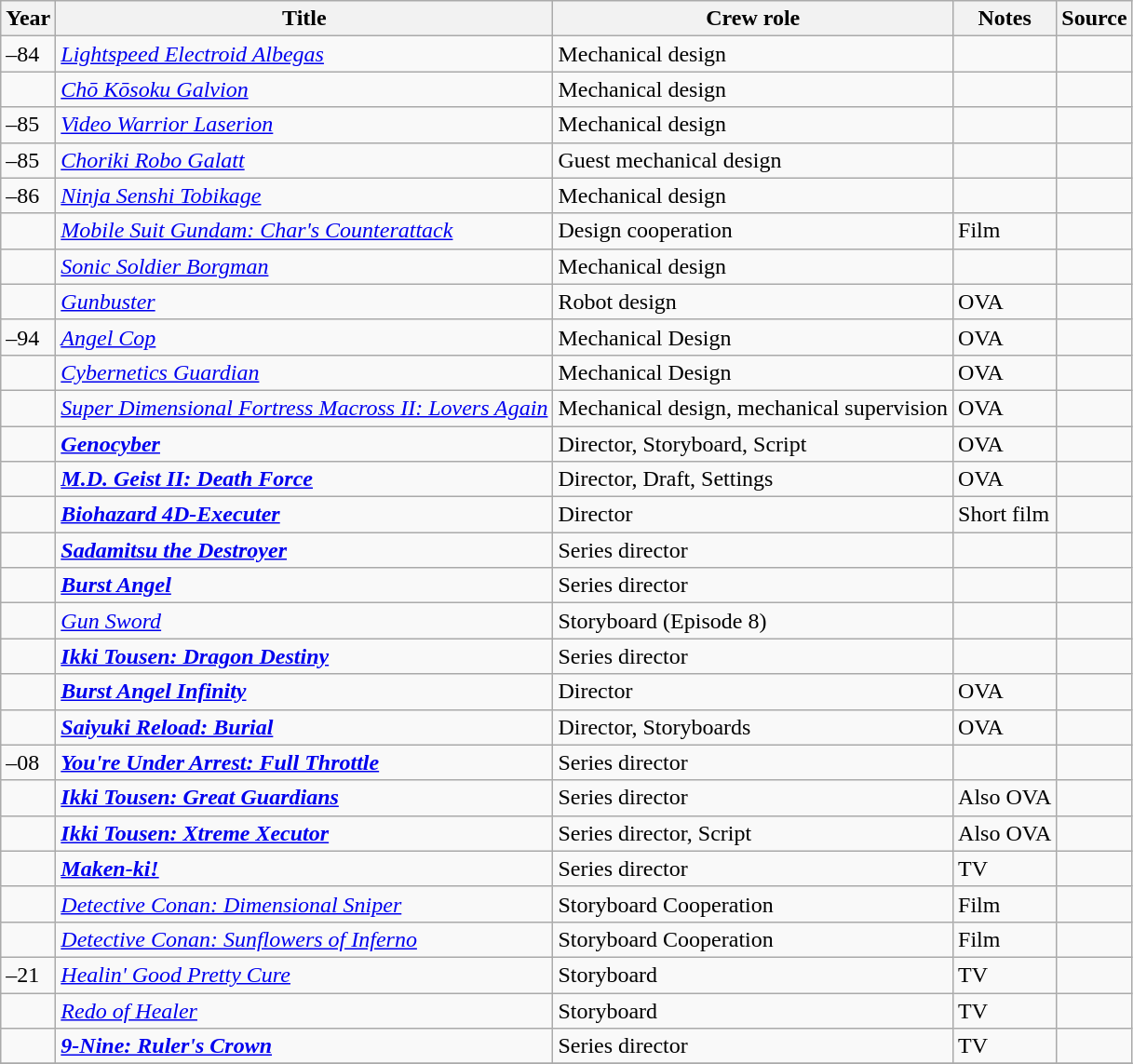<table class="wikitable sortable plainrowheaders">
<tr>
<th>Year</th>
<th>Title</th>
<th>Crew role</th>
<th class="unsortable">Notes</th>
<th class="unsortable">Source</th>
</tr>
<tr>
<td>–84</td>
<td><em><a href='#'>Lightspeed Electroid Albegas</a></em></td>
<td>Mechanical design</td>
<td></td>
<td></td>
</tr>
<tr>
<td></td>
<td><em><a href='#'>Chō Kōsoku Galvion</a></em></td>
<td>Mechanical design</td>
<td></td>
<td></td>
</tr>
<tr>
<td>–85</td>
<td><em><a href='#'>Video Warrior Laserion</a></em></td>
<td>Mechanical design</td>
<td></td>
<td></td>
</tr>
<tr>
<td>–85</td>
<td><em><a href='#'>Choriki Robo Galatt</a></em></td>
<td>Guest mechanical design</td>
<td></td>
<td></td>
</tr>
<tr>
<td>–86</td>
<td><em><a href='#'>Ninja Senshi Tobikage</a></em></td>
<td>Mechanical design</td>
<td></td>
<td></td>
</tr>
<tr>
<td></td>
<td><em><a href='#'>Mobile Suit Gundam: Char's Counterattack</a></em></td>
<td>Design cooperation </td>
<td>Film</td>
<td></td>
</tr>
<tr>
<td></td>
<td><em><a href='#'>Sonic Soldier Borgman</a></em></td>
<td>Mechanical design</td>
<td></td>
<td></td>
</tr>
<tr>
<td></td>
<td><em><a href='#'>Gunbuster</a></em></td>
<td>Robot design</td>
<td>OVA</td>
<td></td>
</tr>
<tr>
<td>–94</td>
<td><em><a href='#'>Angel Cop</a></em></td>
<td>Mechanical Design</td>
<td>OVA</td>
<td></td>
</tr>
<tr>
<td></td>
<td><em><a href='#'>Cybernetics Guardian</a></em></td>
<td>Mechanical Design</td>
<td>OVA</td>
<td></td>
</tr>
<tr>
<td></td>
<td><em><a href='#'>Super Dimensional Fortress Macross II: Lovers Again</a></em></td>
<td>Mechanical design, mechanical supervision</td>
<td>OVA</td>
<td></td>
</tr>
<tr>
<td></td>
<td><strong><em><a href='#'>Genocyber</a></em></strong></td>
<td>Director, Storyboard, Script</td>
<td>OVA</td>
<td></td>
</tr>
<tr>
<td></td>
<td><strong><em><a href='#'>M.D. Geist II: Death Force</a></em></strong></td>
<td>Director, Draft, Settings </td>
<td>OVA</td>
<td></td>
</tr>
<tr>
<td></td>
<td><strong><em><a href='#'>Biohazard 4D-Executer</a></em></strong></td>
<td>Director</td>
<td>Short film</td>
<td></td>
</tr>
<tr>
<td></td>
<td><strong><em><a href='#'>Sadamitsu the Destroyer</a></em></strong></td>
<td>Series director</td>
<td></td>
<td></td>
</tr>
<tr>
<td></td>
<td><strong><em><a href='#'>Burst Angel</a></em></strong></td>
<td>Series director</td>
<td></td>
<td></td>
</tr>
<tr>
<td></td>
<td><em><a href='#'>Gun Sword</a></em></td>
<td>Storyboard (Episode 8)</td>
<td></td>
<td></td>
</tr>
<tr>
<td></td>
<td><strong><em><a href='#'>Ikki Tousen: Dragon Destiny</a></em></strong></td>
<td>Series director</td>
<td></td>
<td></td>
</tr>
<tr>
<td></td>
<td><strong><em><a href='#'>Burst Angel Infinity</a></em></strong></td>
<td>Director</td>
<td>OVA</td>
<td></td>
</tr>
<tr>
<td></td>
<td><strong><em><a href='#'>Saiyuki Reload: Burial</a></em></strong></td>
<td>Director, Storyboards</td>
<td>OVA</td>
<td></td>
</tr>
<tr>
<td>–08</td>
<td><strong><em><a href='#'>You're Under Arrest: Full Throttle</a></em></strong></td>
<td>Series director</td>
<td></td>
<td></td>
</tr>
<tr>
<td></td>
<td><strong><em><a href='#'>Ikki Tousen: Great Guardians</a></em></strong></td>
<td>Series director</td>
<td>Also OVA</td>
<td></td>
</tr>
<tr>
<td></td>
<td><strong><em><a href='#'>Ikki Tousen: Xtreme Xecutor</a></em></strong></td>
<td>Series director, Script</td>
<td>Also OVA</td>
<td></td>
</tr>
<tr>
<td></td>
<td><strong><em><a href='#'>Maken-ki!</a></em></strong></td>
<td>Series director</td>
<td>TV</td>
<td></td>
</tr>
<tr>
<td></td>
<td><em><a href='#'>Detective Conan: Dimensional Sniper</a></em></td>
<td>Storyboard Cooperation</td>
<td>Film</td>
<td></td>
</tr>
<tr>
<td></td>
<td><em><a href='#'>Detective Conan: Sunflowers of Inferno</a></em></td>
<td>Storyboard Cooperation</td>
<td>Film</td>
<td></td>
</tr>
<tr>
<td>–21</td>
<td><em><a href='#'>Healin' Good Pretty Cure</a></em></td>
<td>Storyboard</td>
<td>TV</td>
<td></td>
</tr>
<tr>
<td></td>
<td><em><a href='#'>Redo of Healer</a></em></td>
<td>Storyboard</td>
<td>TV</td>
<td></td>
</tr>
<tr>
<td></td>
<td><strong><em><a href='#'>9-Nine: Ruler's Crown</a></em></strong></td>
<td>Series director</td>
<td>TV</td>
<td></td>
</tr>
<tr>
</tr>
</table>
